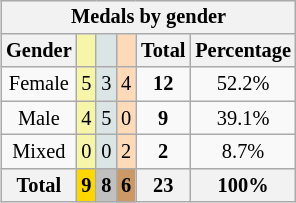<table class=wikitable style=font-size:85%;float:right;text-align:center>
<tr>
<th colspan=6>Medals by gender</th>
</tr>
<tr>
<th>Gender</th>
<td bgcolor=F7F6A8></td>
<td bgcolor=DCE5E5></td>
<td bgcolor=FFDAB9></td>
<th>Total</th>
<th>Percentage</th>
</tr>
<tr>
<td>Female</td>
<td bgcolor=F7F6A8>5</td>
<td bgcolor=DCE5E5>3</td>
<td bgcolor=FFDAB9>4</td>
<td><strong>12</strong></td>
<td>52.2%</td>
</tr>
<tr>
<td>Male</td>
<td bgcolor=F7F6A8>4</td>
<td bgcolor=DCE5E5>5</td>
<td bgcolor=FFDAB9>0</td>
<td><strong>9</strong></td>
<td>39.1%</td>
</tr>
<tr>
<td>Mixed</td>
<td bgcolor=F7F6A8>0</td>
<td bgcolor=DCE5E5>0</td>
<td bgcolor=FFDAB9>2</td>
<td><strong>2</strong></td>
<td>8.7%</td>
</tr>
<tr>
<th>Total</th>
<th style=background:gold>9</th>
<th style=background:silver>8</th>
<th style=background:#c96>6</th>
<th>23</th>
<th>100%</th>
</tr>
</table>
